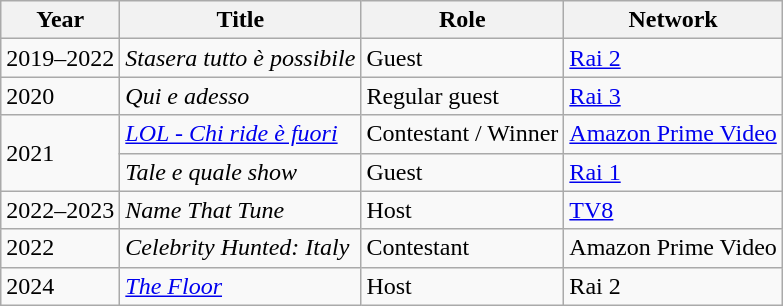<table class="wikitable sortable">
<tr>
<th>Year</th>
<th>Title</th>
<th>Role</th>
<th class="unsortable">Network</th>
</tr>
<tr>
<td>2019–2022</td>
<td><em>Stasera tutto è possibile</em></td>
<td>Guest</td>
<td><a href='#'>Rai 2</a></td>
</tr>
<tr>
<td>2020</td>
<td><em>Qui e adesso</em></td>
<td>Regular guest</td>
<td><a href='#'>Rai 3</a></td>
</tr>
<tr>
<td rowspan=2>2021</td>
<td><em><a href='#'>LOL - Chi ride è fuori</a></em></td>
<td>Contestant / Winner</td>
<td><a href='#'>Amazon Prime Video</a></td>
</tr>
<tr>
<td><em>Tale e quale show</em></td>
<td>Guest</td>
<td><a href='#'>Rai 1</a></td>
</tr>
<tr>
<td>2022–2023</td>
<td><em>Name That Tune</em></td>
<td>Host</td>
<td><a href='#'>TV8</a></td>
</tr>
<tr>
<td>2022</td>
<td><em>Celebrity Hunted: Italy</em></td>
<td>Contestant</td>
<td>Amazon Prime Video</td>
</tr>
<tr>
<td>2024</td>
<td><em><a href='#'>The Floor</a></em></td>
<td>Host</td>
<td>Rai 2</td>
</tr>
</table>
